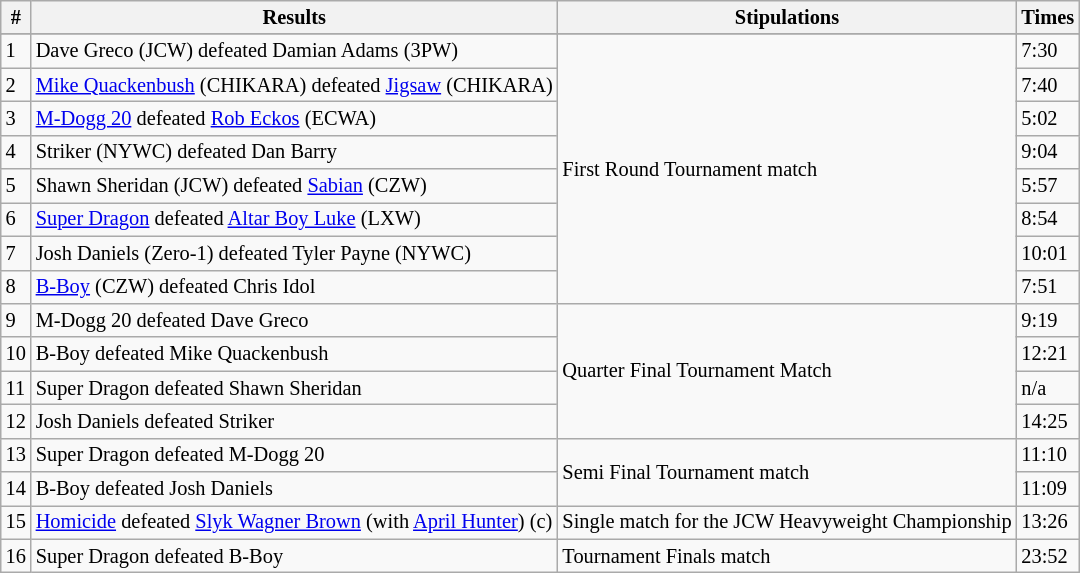<table style="font-size: 85%; text-align: left;" class="wikitable sortable">
<tr>
<th><strong>#</strong></th>
<th><strong>Results</strong></th>
<th><strong>Stipulations</strong></th>
<th><strong>Times</strong></th>
</tr>
<tr>
</tr>
<tr>
<td>1</td>
<td>Dave Greco (JCW) defeated Damian Adams (3PW)</td>
<td rowspan="8">First Round Tournament match</td>
<td>7:30</td>
</tr>
<tr>
<td>2</td>
<td><a href='#'>Mike Quackenbush</a> (CHIKARA) defeated <a href='#'>Jigsaw</a> (CHIKARA)</td>
<td>7:40</td>
</tr>
<tr>
<td>3</td>
<td><a href='#'>M-Dogg 20</a> defeated <a href='#'>Rob Eckos</a> (ECWA)</td>
<td>5:02</td>
</tr>
<tr>
<td>4</td>
<td>Striker (NYWC) defeated Dan Barry</td>
<td>9:04</td>
</tr>
<tr>
<td>5</td>
<td>Shawn Sheridan (JCW) defeated <a href='#'>Sabian</a> (CZW)</td>
<td>5:57</td>
</tr>
<tr>
<td>6</td>
<td><a href='#'>Super Dragon</a> defeated <a href='#'>Altar Boy Luke</a> (LXW)</td>
<td>8:54</td>
</tr>
<tr>
<td>7</td>
<td>Josh Daniels (Zero-1) defeated Tyler Payne (NYWC)</td>
<td>10:01</td>
</tr>
<tr>
<td>8</td>
<td><a href='#'>B-Boy</a> (CZW) defeated Chris Idol</td>
<td>7:51</td>
</tr>
<tr>
<td>9</td>
<td>M-Dogg 20 defeated Dave Greco</td>
<td rowspan="4">Quarter Final Tournament Match</td>
<td>9:19</td>
</tr>
<tr>
<td>10</td>
<td>B-Boy defeated Mike Quackenbush</td>
<td>12:21</td>
</tr>
<tr>
<td>11</td>
<td>Super Dragon defeated Shawn Sheridan</td>
<td>n/a</td>
</tr>
<tr>
<td>12</td>
<td>Josh Daniels defeated Striker</td>
<td>14:25</td>
</tr>
<tr>
<td>13</td>
<td>Super Dragon defeated M-Dogg 20</td>
<td rowspan="2">Semi Final Tournament match</td>
<td>11:10</td>
</tr>
<tr>
<td>14</td>
<td>B-Boy defeated Josh Daniels</td>
<td>11:09</td>
</tr>
<tr>
<td>15</td>
<td><a href='#'>Homicide</a> defeated <a href='#'>Slyk Wagner Brown</a> (with <a href='#'>April Hunter</a>) (c)</td>
<td>Single match for the JCW Heavyweight Championship</td>
<td>13:26</td>
</tr>
<tr>
<td>16</td>
<td>Super Dragon defeated B-Boy</td>
<td>Tournament Finals match</td>
<td>23:52</td>
</tr>
</table>
